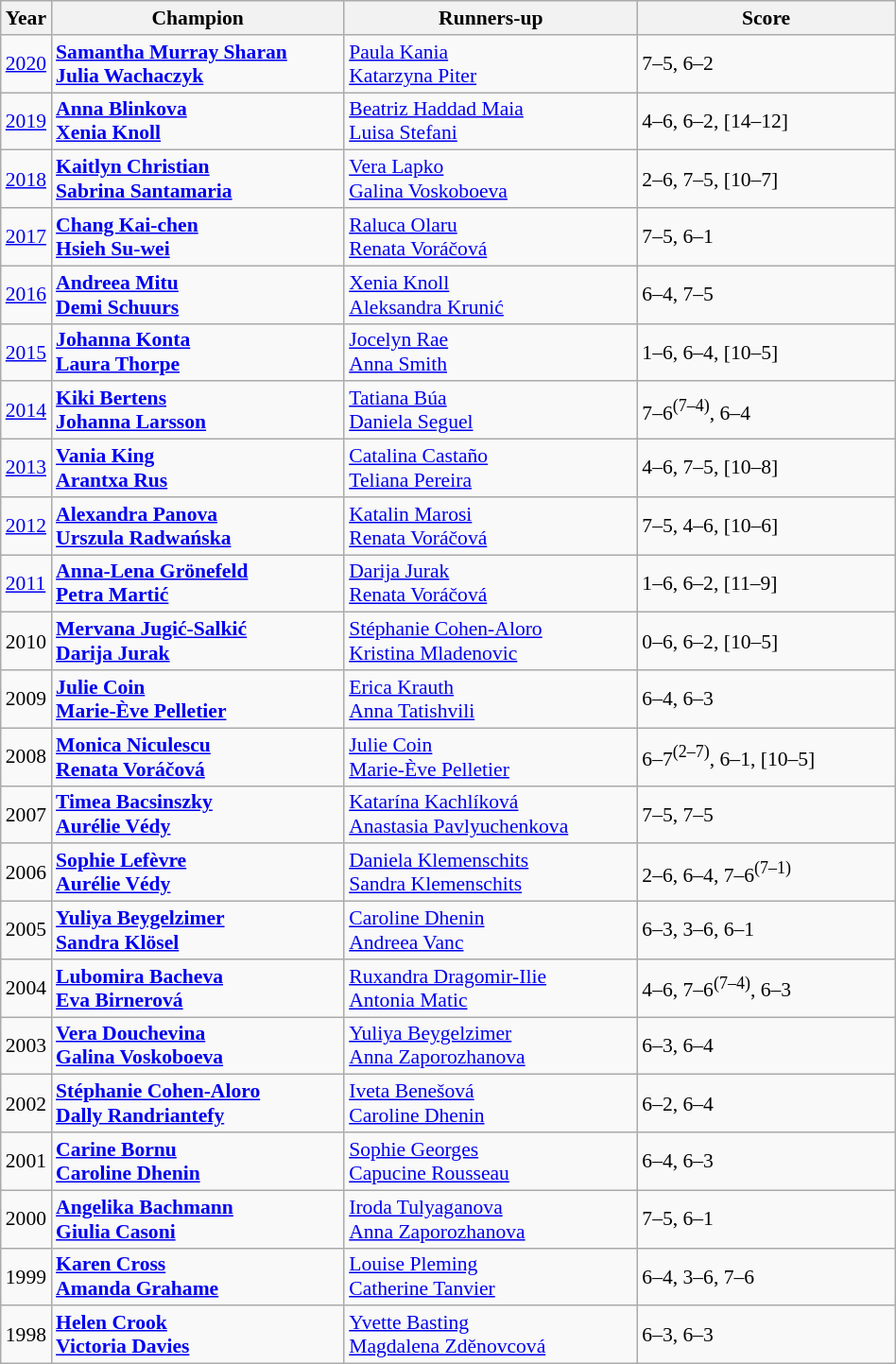<table class="wikitable" style="font-size:90%">
<tr>
<th>Year</th>
<th width="200">Champion</th>
<th width="200">Runners-up</th>
<th width="175">Score</th>
</tr>
<tr>
<td><a href='#'>2020</a></td>
<td> <strong><a href='#'>Samantha Murray Sharan</a></strong> <br>  <strong><a href='#'>Julia Wachaczyk</a></strong></td>
<td> <a href='#'>Paula Kania</a> <br>  <a href='#'>Katarzyna Piter</a></td>
<td>7–5, 6–2</td>
</tr>
<tr>
<td><a href='#'>2019</a></td>
<td> <strong><a href='#'>Anna Blinkova</a></strong> <br>  <strong><a href='#'>Xenia Knoll</a></strong></td>
<td> <a href='#'>Beatriz Haddad Maia</a> <br>  <a href='#'>Luisa Stefani</a></td>
<td>4–6, 6–2, [14–12]</td>
</tr>
<tr>
<td><a href='#'>2018</a></td>
<td> <strong><a href='#'>Kaitlyn Christian</a></strong> <br>  <strong><a href='#'>Sabrina Santamaria</a></strong></td>
<td> <a href='#'>Vera Lapko</a> <br>  <a href='#'>Galina Voskoboeva</a></td>
<td>2–6, 7–5, [10–7]</td>
</tr>
<tr>
<td><a href='#'>2017</a></td>
<td> <strong><a href='#'>Chang Kai-chen</a></strong> <br>  <strong><a href='#'>Hsieh Su-wei</a></strong></td>
<td> <a href='#'>Raluca Olaru</a> <br>  <a href='#'>Renata Voráčová</a></td>
<td>7–5, 6–1</td>
</tr>
<tr>
<td><a href='#'>2016</a></td>
<td> <strong><a href='#'>Andreea Mitu</a> <br>  <a href='#'>Demi Schuurs</a></strong></td>
<td> <a href='#'>Xenia Knoll</a> <br>  <a href='#'>Aleksandra Krunić</a></td>
<td>6–4, 7–5</td>
</tr>
<tr>
<td><a href='#'>2015</a></td>
<td> <strong><a href='#'>Johanna Konta</a> <br>  <a href='#'>Laura Thorpe</a></strong></td>
<td> <a href='#'>Jocelyn Rae</a> <br>  <a href='#'>Anna Smith</a></td>
<td>1–6, 6–4, [10–5]</td>
</tr>
<tr>
<td><a href='#'>2014</a></td>
<td> <strong><a href='#'>Kiki Bertens</a> <br>  <a href='#'>Johanna Larsson</a></strong></td>
<td> <a href='#'>Tatiana Búa</a> <br>  <a href='#'>Daniela Seguel</a></td>
<td>7–6<sup>(7–4)</sup>, 6–4</td>
</tr>
<tr>
<td><a href='#'>2013</a></td>
<td> <strong><a href='#'>Vania King</a> <br>  <a href='#'>Arantxa Rus</a></strong></td>
<td> <a href='#'>Catalina Castaño</a> <br>  <a href='#'>Teliana Pereira</a></td>
<td>4–6, 7–5, [10–8]</td>
</tr>
<tr>
<td><a href='#'>2012</a></td>
<td> <strong><a href='#'>Alexandra Panova</a> <br>  <a href='#'>Urszula Radwańska</a></strong></td>
<td> <a href='#'>Katalin Marosi</a> <br>  <a href='#'>Renata Voráčová</a></td>
<td>7–5, 4–6, [10–6]</td>
</tr>
<tr>
<td><a href='#'>2011</a></td>
<td> <strong><a href='#'>Anna-Lena Grönefeld</a> <br>  <a href='#'>Petra Martić</a></strong></td>
<td> <a href='#'>Darija Jurak</a> <br>  <a href='#'>Renata Voráčová</a></td>
<td>1–6, 6–2, [11–9]</td>
</tr>
<tr>
<td>2010</td>
<td> <strong><a href='#'>Mervana Jugić-Salkić</a> <br>  <a href='#'>Darija Jurak</a></strong></td>
<td> <a href='#'>Stéphanie Cohen-Aloro</a> <br>  <a href='#'>Kristina Mladenovic</a></td>
<td>0–6, 6–2, [10–5]</td>
</tr>
<tr>
<td>2009</td>
<td> <strong><a href='#'>Julie Coin</a> <br>  <a href='#'>Marie-Ève Pelletier</a></strong></td>
<td> <a href='#'>Erica Krauth</a> <br>  <a href='#'>Anna Tatishvili</a></td>
<td>6–4, 6–3</td>
</tr>
<tr>
<td>2008</td>
<td> <strong><a href='#'>Monica Niculescu</a> <br>  <a href='#'>Renata Voráčová</a></strong></td>
<td> <a href='#'>Julie Coin</a> <br>  <a href='#'>Marie-Ève Pelletier</a></td>
<td>6–7<sup>(2–7)</sup>, 6–1, [10–5]</td>
</tr>
<tr>
<td>2007</td>
<td> <strong><a href='#'>Timea Bacsinszky</a> <br>  <a href='#'>Aurélie Védy</a></strong></td>
<td> <a href='#'>Katarína Kachlíková</a> <br>  <a href='#'>Anastasia Pavlyuchenkova</a></td>
<td>7–5, 7–5</td>
</tr>
<tr>
<td>2006</td>
<td> <strong><a href='#'>Sophie Lefèvre</a> <br>  <a href='#'>Aurélie Védy</a></strong></td>
<td> <a href='#'>Daniela Klemenschits</a> <br>  <a href='#'>Sandra Klemenschits</a></td>
<td>2–6, 6–4, 7–6<sup>(7–1)</sup></td>
</tr>
<tr>
<td>2005</td>
<td> <strong><a href='#'>Yuliya Beygelzimer</a> <br>  <a href='#'>Sandra Klösel</a></strong></td>
<td> <a href='#'>Caroline Dhenin</a> <br>  <a href='#'>Andreea Vanc</a></td>
<td>6–3, 3–6, 6–1</td>
</tr>
<tr>
<td>2004</td>
<td> <strong><a href='#'>Lubomira Bacheva</a> <br>  <a href='#'>Eva Birnerová</a></strong></td>
<td> <a href='#'>Ruxandra Dragomir-Ilie</a> <br>  <a href='#'>Antonia Matic</a></td>
<td>4–6, 7–6<sup>(7–4)</sup>, 6–3</td>
</tr>
<tr>
<td>2003</td>
<td> <strong><a href='#'>Vera Douchevina</a> <br>  <a href='#'>Galina Voskoboeva</a></strong></td>
<td> <a href='#'>Yuliya Beygelzimer</a> <br>  <a href='#'>Anna Zaporozhanova</a></td>
<td>6–3, 6–4</td>
</tr>
<tr>
<td>2002</td>
<td> <strong><a href='#'>Stéphanie Cohen-Aloro</a> <br>  <a href='#'>Dally Randriantefy</a></strong></td>
<td> <a href='#'>Iveta Benešová</a> <br>  <a href='#'>Caroline Dhenin</a></td>
<td>6–2, 6–4</td>
</tr>
<tr>
<td>2001</td>
<td> <strong><a href='#'>Carine Bornu</a> <br>  <a href='#'>Caroline Dhenin</a></strong></td>
<td> <a href='#'>Sophie Georges</a> <br>  <a href='#'>Capucine Rousseau</a></td>
<td>6–4, 6–3</td>
</tr>
<tr>
<td>2000</td>
<td> <strong><a href='#'>Angelika Bachmann</a> <br>  <a href='#'>Giulia Casoni</a></strong></td>
<td> <a href='#'>Iroda Tulyaganova</a> <br>  <a href='#'>Anna Zaporozhanova</a></td>
<td>7–5, 6–1</td>
</tr>
<tr>
<td>1999</td>
<td> <strong><a href='#'>Karen Cross</a> <br>  <a href='#'>Amanda Grahame</a></strong></td>
<td> <a href='#'>Louise Pleming</a> <br>  <a href='#'>Catherine Tanvier</a></td>
<td>6–4, 3–6, 7–6</td>
</tr>
<tr>
<td>1998</td>
<td> <strong><a href='#'>Helen Crook</a> <br>  <a href='#'>Victoria Davies</a></strong></td>
<td> <a href='#'>Yvette Basting</a> <br>  <a href='#'>Magdalena Zděnovcová</a></td>
<td>6–3, 6–3</td>
</tr>
</table>
